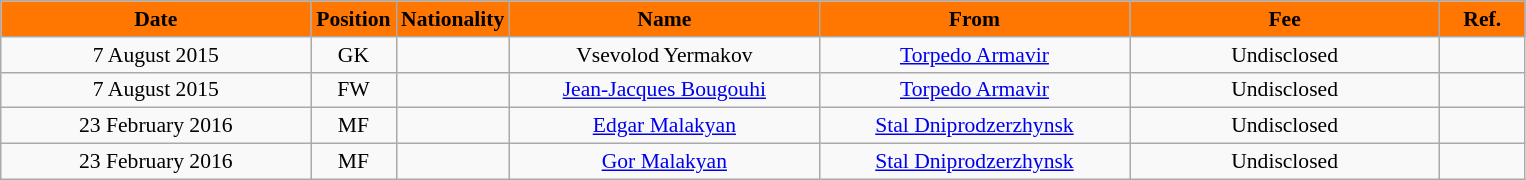<table class="wikitable"  style="text-align:center; font-size:90%; ">
<tr>
<th style="background:#FF7700; color:#000000; width:200px;">Date</th>
<th style="background:#FF7700; color:#000000; width:50px;">Position</th>
<th style="background:#FF7700; color:#000000; width:50px;">Nationality</th>
<th style="background:#FF7700; color:#000000; width:200px;">Name</th>
<th style="background:#FF7700; color:#000000; width:200px;">From</th>
<th style="background:#FF7700; color:#000000; width:200px;">Fee</th>
<th style="background:#FF7700; color:#000000; width:50px;">Ref.</th>
</tr>
<tr>
<td>7 August 2015</td>
<td>GK</td>
<td></td>
<td>Vsevolod Yermakov</td>
<td><a href='#'>Torpedo Armavir</a></td>
<td>Undisclosed</td>
<td></td>
</tr>
<tr>
<td>7 August 2015</td>
<td>FW</td>
<td></td>
<td><a href='#'>Jean-Jacques Bougouhi</a></td>
<td><a href='#'>Torpedo Armavir</a></td>
<td>Undisclosed</td>
<td></td>
</tr>
<tr>
<td>23 February 2016</td>
<td>MF</td>
<td></td>
<td><a href='#'>Edgar Malakyan</a></td>
<td><a href='#'>Stal Dniprodzerzhynsk</a></td>
<td>Undisclosed</td>
<td></td>
</tr>
<tr>
<td>23 February 2016</td>
<td>MF</td>
<td></td>
<td><a href='#'>Gor Malakyan</a></td>
<td><a href='#'>Stal Dniprodzerzhynsk</a></td>
<td>Undisclosed</td>
<td></td>
</tr>
</table>
